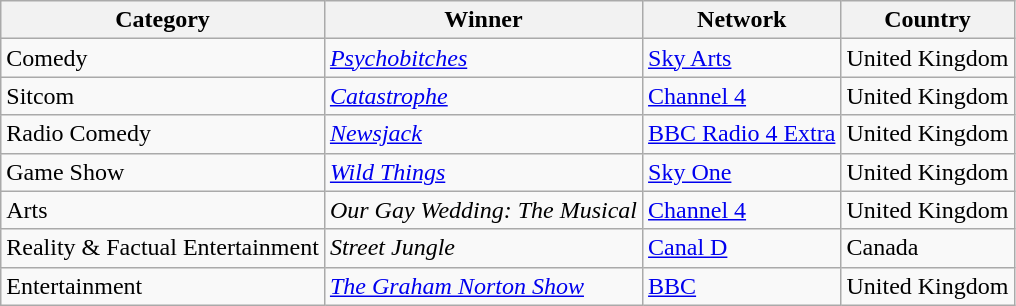<table class="wikitable">
<tr>
<th>Category</th>
<th>Winner</th>
<th>Network</th>
<th>Country</th>
</tr>
<tr>
<td>Comedy</td>
<td><em><a href='#'>Psychobitches</a></em></td>
<td><a href='#'>Sky Arts</a></td>
<td>United Kingdom</td>
</tr>
<tr>
<td>Sitcom</td>
<td><em><a href='#'>Catastrophe</a></em></td>
<td><a href='#'>Channel 4</a></td>
<td>United Kingdom</td>
</tr>
<tr>
<td>Radio Comedy</td>
<td><em><a href='#'>Newsjack</a></em></td>
<td><a href='#'>BBC Radio 4 Extra</a></td>
<td>United Kingdom</td>
</tr>
<tr>
<td>Game Show</td>
<td><em><a href='#'>Wild Things</a></em></td>
<td><a href='#'>Sky One</a></td>
<td>United Kingdom</td>
</tr>
<tr>
<td>Arts</td>
<td><em>Our Gay Wedding: The Musical</em></td>
<td><a href='#'>Channel 4</a></td>
<td>United Kingdom</td>
</tr>
<tr>
<td>Reality & Factual Entertainment</td>
<td><em>Street Jungle</em></td>
<td><a href='#'>Canal D</a></td>
<td>Canada</td>
</tr>
<tr>
<td>Entertainment</td>
<td><em><a href='#'>The Graham Norton Show</a></em></td>
<td><a href='#'>BBC</a></td>
<td>United Kingdom</td>
</tr>
</table>
